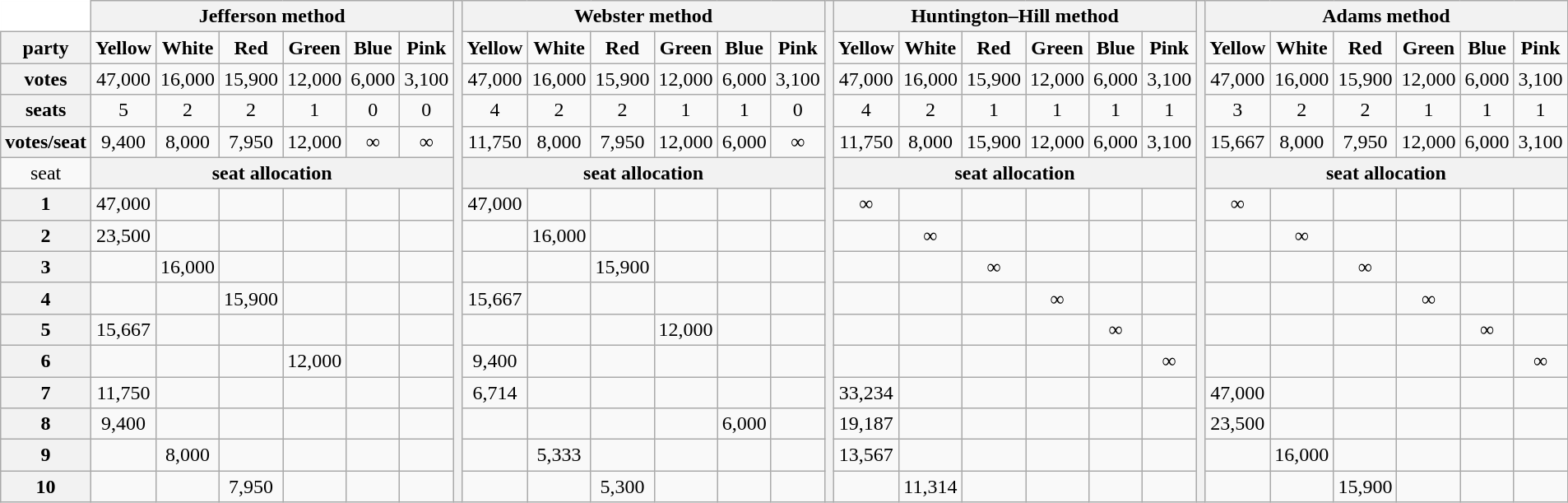<table class="wikitable mw-collapsible" style="text-align:center">
<tr>
<td style="background:#fff; border-color:#fff #aaa #aaa #fff"></td>
<th colspan="6">Jefferson method</th>
<th rowspan="16"></th>
<th colspan="6">Webster method</th>
<th rowspan="16"></th>
<th colspan="6">Huntington–Hill method</th>
<th rowspan="16"></th>
<th colspan="6">Adams method</th>
</tr>
<tr>
<th>party</th>
<td><strong>Yellow</strong></td>
<td><strong>White</strong></td>
<td><strong>Red</strong></td>
<td><strong>Green</strong></td>
<td><strong>Blue</strong></td>
<td><strong>Pink</strong></td>
<td><strong>Yellow</strong></td>
<td><strong>White</strong></td>
<td><strong>Red</strong></td>
<td><strong>Green</strong></td>
<td><strong>Blue</strong></td>
<td><strong>Pink</strong></td>
<td><strong>Yellow</strong></td>
<td><strong>White</strong></td>
<td><strong>Red</strong></td>
<td><strong>Green</strong></td>
<td><strong>Blue</strong></td>
<td><strong>Pink</strong></td>
<td><strong>Yellow</strong></td>
<td><strong>White</strong></td>
<td><strong>Red</strong></td>
<td><strong>Green</strong></td>
<td><strong>Blue</strong></td>
<td><strong>Pink</strong></td>
</tr>
<tr>
<th>votes</th>
<td>47,000</td>
<td>16,000</td>
<td>15,900</td>
<td>12,000</td>
<td>6,000</td>
<td>3,100</td>
<td>47,000</td>
<td>16,000</td>
<td>15,900</td>
<td>12,000</td>
<td>6,000</td>
<td>3,100</td>
<td>47,000</td>
<td>16,000</td>
<td>15,900</td>
<td>12,000</td>
<td>6,000</td>
<td>3,100</td>
<td>47,000</td>
<td>16,000</td>
<td>15,900</td>
<td>12,000</td>
<td>6,000</td>
<td>3,100</td>
</tr>
<tr>
<th>seats</th>
<td>5</td>
<td>2</td>
<td>2</td>
<td>1</td>
<td>0</td>
<td>0</td>
<td>4</td>
<td>2</td>
<td>2</td>
<td>1</td>
<td>1</td>
<td>0</td>
<td>4</td>
<td>2</td>
<td>1</td>
<td>1</td>
<td>1</td>
<td>1</td>
<td>3</td>
<td>2</td>
<td>2</td>
<td>1</td>
<td>1</td>
<td>1</td>
</tr>
<tr>
<th>votes/seat</th>
<td>9,400</td>
<td>8,000</td>
<td>7,950</td>
<td>12,000</td>
<td>∞</td>
<td>∞</td>
<td>11,750</td>
<td>8,000</td>
<td>7,950</td>
<td>12,000</td>
<td>6,000</td>
<td>∞</td>
<td>11,750</td>
<td>8,000</td>
<td>15,900</td>
<td>12,000</td>
<td>6,000</td>
<td>3,100</td>
<td>15,667</td>
<td>8,000</td>
<td>7,950</td>
<td>12,000</td>
<td>6,000</td>
<td>3,100</td>
</tr>
<tr>
<td>seat</td>
<th colspan="6">seat allocation</th>
<th colspan="6">seat allocation</th>
<th colspan="6">seat allocation</th>
<th colspan="6">seat allocation</th>
</tr>
<tr>
<th>1</th>
<td>47,000</td>
<td></td>
<td></td>
<td></td>
<td></td>
<td></td>
<td>47,000</td>
<td></td>
<td></td>
<td></td>
<td></td>
<td></td>
<td>∞</td>
<td></td>
<td></td>
<td></td>
<td></td>
<td></td>
<td>∞</td>
<td></td>
<td></td>
<td></td>
<td></td>
<td></td>
</tr>
<tr>
<th>2</th>
<td>23,500</td>
<td></td>
<td></td>
<td></td>
<td></td>
<td></td>
<td></td>
<td>16,000</td>
<td></td>
<td></td>
<td></td>
<td></td>
<td></td>
<td>∞</td>
<td></td>
<td></td>
<td></td>
<td></td>
<td></td>
<td>∞</td>
<td></td>
<td></td>
<td></td>
<td></td>
</tr>
<tr>
<th>3</th>
<td></td>
<td>16,000</td>
<td></td>
<td></td>
<td></td>
<td></td>
<td></td>
<td></td>
<td>15,900</td>
<td></td>
<td></td>
<td></td>
<td></td>
<td></td>
<td>∞</td>
<td></td>
<td></td>
<td></td>
<td></td>
<td></td>
<td>∞</td>
<td></td>
<td></td>
<td></td>
</tr>
<tr>
<th>4</th>
<td></td>
<td></td>
<td>15,900</td>
<td></td>
<td></td>
<td></td>
<td>15,667</td>
<td></td>
<td></td>
<td></td>
<td></td>
<td></td>
<td></td>
<td></td>
<td></td>
<td>∞</td>
<td></td>
<td></td>
<td></td>
<td></td>
<td></td>
<td>∞</td>
<td></td>
<td></td>
</tr>
<tr>
<th>5</th>
<td>15,667</td>
<td></td>
<td></td>
<td></td>
<td></td>
<td></td>
<td></td>
<td></td>
<td></td>
<td>12,000</td>
<td></td>
<td></td>
<td></td>
<td></td>
<td></td>
<td></td>
<td>∞</td>
<td></td>
<td></td>
<td></td>
<td></td>
<td></td>
<td>∞</td>
<td></td>
</tr>
<tr>
<th>6</th>
<td></td>
<td></td>
<td></td>
<td>12,000</td>
<td></td>
<td></td>
<td>9,400</td>
<td></td>
<td></td>
<td></td>
<td></td>
<td></td>
<td></td>
<td></td>
<td></td>
<td></td>
<td></td>
<td>∞</td>
<td></td>
<td></td>
<td></td>
<td></td>
<td></td>
<td>∞</td>
</tr>
<tr>
<th>7</th>
<td>11,750</td>
<td></td>
<td></td>
<td></td>
<td></td>
<td></td>
<td>6,714</td>
<td></td>
<td></td>
<td></td>
<td></td>
<td></td>
<td>33,234</td>
<td></td>
<td></td>
<td></td>
<td></td>
<td></td>
<td>47,000</td>
<td></td>
<td></td>
<td></td>
<td></td>
<td></td>
</tr>
<tr>
<th>8</th>
<td>9,400</td>
<td></td>
<td></td>
<td></td>
<td></td>
<td></td>
<td></td>
<td></td>
<td></td>
<td></td>
<td>6,000</td>
<td></td>
<td>19,187</td>
<td></td>
<td></td>
<td></td>
<td></td>
<td></td>
<td>23,500</td>
<td></td>
<td></td>
<td></td>
<td></td>
<td></td>
</tr>
<tr>
<th>9</th>
<td></td>
<td>8,000</td>
<td></td>
<td></td>
<td></td>
<td></td>
<td></td>
<td>5,333</td>
<td></td>
<td></td>
<td></td>
<td></td>
<td>13,567</td>
<td></td>
<td></td>
<td></td>
<td></td>
<td></td>
<td></td>
<td>16,000</td>
<td></td>
<td></td>
<td></td>
<td></td>
</tr>
<tr>
<th>10</th>
<td></td>
<td></td>
<td>7,950</td>
<td></td>
<td></td>
<td></td>
<td></td>
<td></td>
<td>5,300</td>
<td></td>
<td></td>
<td></td>
<td></td>
<td>11,314</td>
<td></td>
<td></td>
<td></td>
<td></td>
<td></td>
<td></td>
<td>15,900</td>
<td></td>
<td></td>
<td></td>
</tr>
</table>
